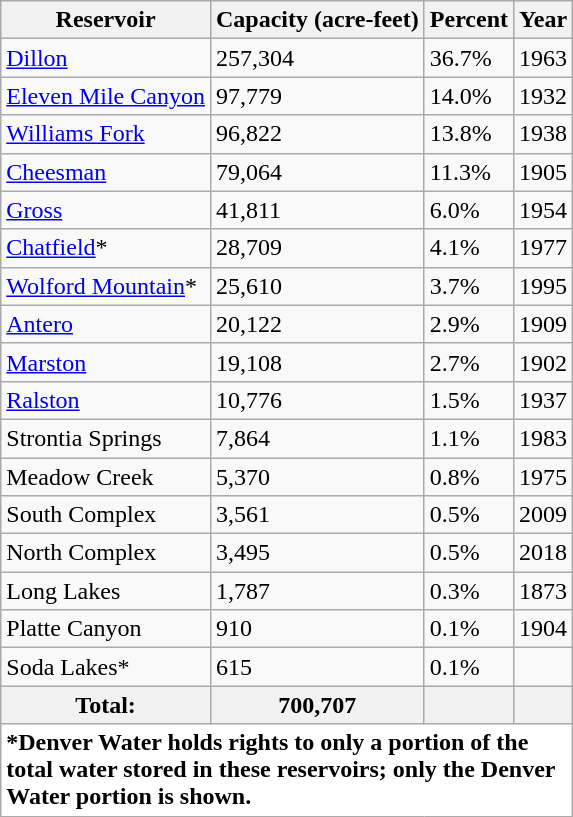<table class="wikitable sortable">
<tr>
<th>Reservoir</th>
<th>Capacity (acre-feet)</th>
<th>Percent</th>
<th>Year</th>
</tr>
<tr>
<td><a href='#'>Dillon</a></td>
<td>257,304</td>
<td>36.7%</td>
<td>1963</td>
</tr>
<tr>
<td><a href='#'>Eleven Mile Canyon</a></td>
<td>97,779</td>
<td>14.0%</td>
<td>1932</td>
</tr>
<tr>
<td><a href='#'>Williams Fork</a></td>
<td>96,822</td>
<td>13.8%</td>
<td>1938</td>
</tr>
<tr>
<td><a href='#'>Cheesman</a></td>
<td>79,064</td>
<td>11.3%</td>
<td>1905</td>
</tr>
<tr>
<td><a href='#'>Gross</a></td>
<td>41,811</td>
<td>6.0%</td>
<td>1954</td>
</tr>
<tr>
<td><a href='#'>Chatfield</a>*</td>
<td>28,709</td>
<td>4.1%</td>
<td>1977</td>
</tr>
<tr>
<td><a href='#'>Wolford Mountain</a>*</td>
<td>25,610</td>
<td>3.7%</td>
<td>1995</td>
</tr>
<tr>
<td><a href='#'>Antero</a></td>
<td>20,122</td>
<td>2.9%</td>
<td>1909</td>
</tr>
<tr>
<td><a href='#'>Marston</a></td>
<td>19,108</td>
<td>2.7%</td>
<td>1902</td>
</tr>
<tr>
<td><a href='#'>Ralston</a></td>
<td>10,776</td>
<td>1.5%</td>
<td>1937</td>
</tr>
<tr>
<td>Strontia Springs</td>
<td>7,864</td>
<td>1.1%</td>
<td>1983</td>
</tr>
<tr>
<td>Meadow Creek</td>
<td>5,370</td>
<td>0.8%</td>
<td>1975</td>
</tr>
<tr>
<td>South Complex</td>
<td>3,561</td>
<td>0.5%</td>
<td>2009</td>
</tr>
<tr>
<td>North Complex</td>
<td>3,495</td>
<td>0.5%</td>
<td>2018</td>
</tr>
<tr>
<td>Long Lakes</td>
<td>1,787</td>
<td>0.3%</td>
<td>1873</td>
</tr>
<tr>
<td>Platte Canyon</td>
<td>910</td>
<td>0.1%</td>
<td>1904</td>
</tr>
<tr>
<td>Soda Lakes*</td>
<td>615</td>
<td>0.1%</td>
<td></td>
</tr>
<tr>
<th>Total:</th>
<th>700,707</th>
<th></th>
<th></th>
</tr>
<tr>
<th colspan="4" style="max-width:12em ; background:#ffffff ; text-align: left;">*Denver Water holds rights to only a portion of the total water stored in these reservoirs; only the Denver Water portion is shown.</th>
</tr>
</table>
